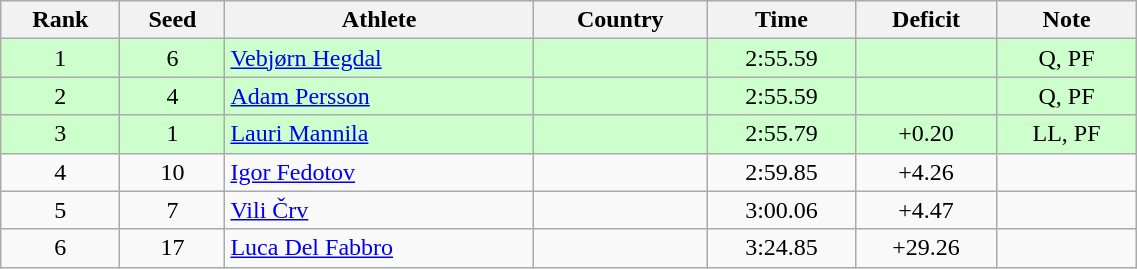<table class="wikitable sortable" style="text-align:center" width=60%>
<tr>
<th>Rank</th>
<th>Seed</th>
<th>Athlete</th>
<th>Country</th>
<th>Time</th>
<th data-sort-type=number>Deficit</th>
<th>Note</th>
</tr>
<tr bgcolor=ccffcc>
<td>1</td>
<td>6</td>
<td align=left><a href='#'>Vebjørn Hegdal</a></td>
<td align=left></td>
<td>2:55.59</td>
<td></td>
<td>Q, PF</td>
</tr>
<tr bgcolor=ccffcc>
<td>2</td>
<td>4</td>
<td align=left><a href='#'>Adam Persson</a></td>
<td align=left></td>
<td>2:55.59</td>
<td></td>
<td>Q, PF</td>
</tr>
<tr bgcolor=ccffcc>
<td>3</td>
<td>1</td>
<td align=left><a href='#'>Lauri Mannila</a></td>
<td align=left></td>
<td>2:55.79</td>
<td>+0.20</td>
<td>LL, PF</td>
</tr>
<tr>
<td>4</td>
<td>10</td>
<td align=left><a href='#'>Igor Fedotov</a></td>
<td align=left></td>
<td>2:59.85</td>
<td>+4.26</td>
<td></td>
</tr>
<tr>
<td>5</td>
<td>7</td>
<td align=left><a href='#'>Vili Črv</a></td>
<td align=left></td>
<td>3:00.06</td>
<td>+4.47</td>
<td></td>
</tr>
<tr>
<td>6</td>
<td>17</td>
<td align=left><a href='#'>Luca Del Fabbro</a></td>
<td align=left></td>
<td>3:24.85</td>
<td>+29.26</td>
<td></td>
</tr>
</table>
